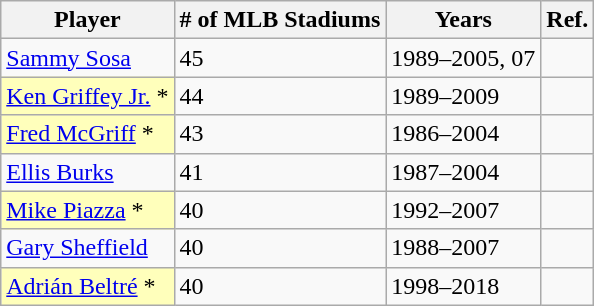<table class="wikitable">
<tr>
<th>Player</th>
<th># of MLB Stadiums</th>
<th>Years</th>
<th>Ref.</th>
</tr>
<tr>
<td><a href='#'>Sammy Sosa</a></td>
<td>45</td>
<td>1989–2005, 07</td>
<td></td>
</tr>
<tr>
<td style="background-color:#ffffbb"><a href='#'>Ken Griffey Jr.</a> *</td>
<td>44</td>
<td>1989–2009</td>
<td></td>
</tr>
<tr>
<td style="background-color:#ffffbb"><a href='#'>Fred McGriff</a> *</td>
<td>43</td>
<td>1986–2004</td>
<td></td>
</tr>
<tr>
<td><a href='#'>Ellis Burks</a></td>
<td>41</td>
<td>1987–2004</td>
<td></td>
</tr>
<tr>
<td style="background-color:#ffffbb"><a href='#'>Mike Piazza</a> *</td>
<td>40</td>
<td>1992–2007</td>
<td></td>
</tr>
<tr>
<td><a href='#'>Gary Sheffield</a></td>
<td>40</td>
<td>1988–2007</td>
<td></td>
</tr>
<tr>
<td style="background-color:#ffffbb"><a href='#'>Adrián Beltré</a> *</td>
<td>40</td>
<td>1998–2018</td>
<td></td>
</tr>
</table>
